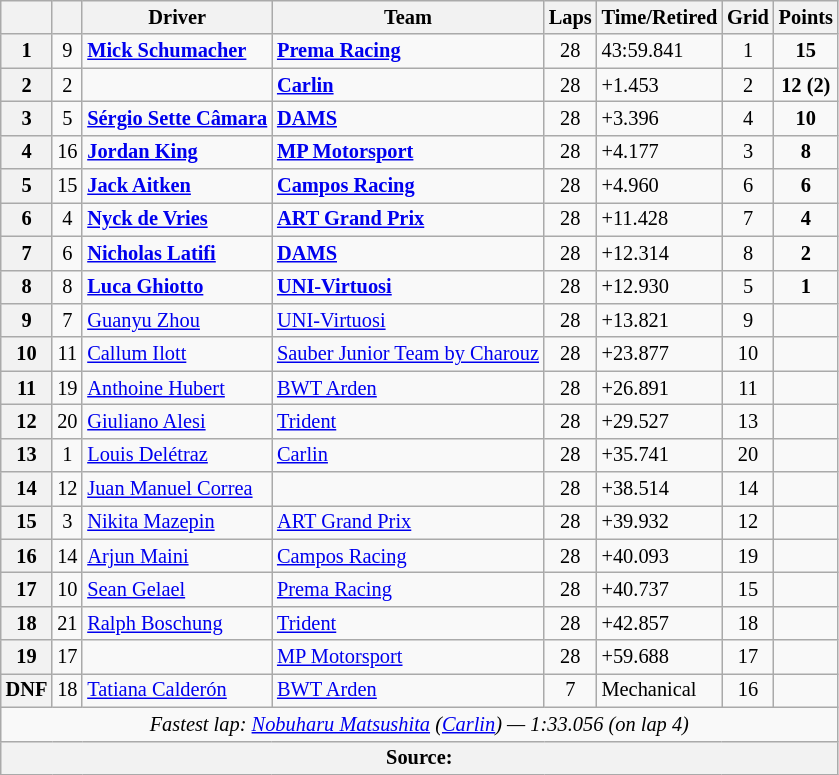<table class="wikitable" style="font-size: 85%;">
<tr>
<th></th>
<th></th>
<th>Driver</th>
<th>Team</th>
<th>Laps</th>
<th>Time/Retired</th>
<th>Grid</th>
<th>Points</th>
</tr>
<tr>
<th>1</th>
<td align="center">9</td>
<td> <strong><a href='#'>Mick Schumacher</a></strong></td>
<td><strong><a href='#'>Prema Racing</a></strong></td>
<td align="center">28</td>
<td>43:59.841</td>
<td align="center">1</td>
<td align="center"><strong>15</strong></td>
</tr>
<tr>
<th>2</th>
<td align="center">2</td>
<td></td>
<td><strong><a href='#'>Carlin</a></strong></td>
<td align="center">28</td>
<td>+1.453</td>
<td align="center">2</td>
<td align="center"><strong>12 (2)</strong></td>
</tr>
<tr>
<th>3</th>
<td align="center">5</td>
<td> <strong><a href='#'>Sérgio Sette Câmara</a></strong></td>
<td><strong><a href='#'>DAMS</a></strong></td>
<td align="center">28</td>
<td>+3.396</td>
<td align="center">4</td>
<td align="center"><strong>10</strong></td>
</tr>
<tr>
<th>4</th>
<td align="center">16</td>
<td> <strong><a href='#'>Jordan King</a></strong></td>
<td><strong><a href='#'>MP Motorsport</a></strong></td>
<td align="center">28</td>
<td>+4.177</td>
<td align="center">3</td>
<td align="center"><strong>8</strong></td>
</tr>
<tr>
<th>5</th>
<td align="center">15</td>
<td> <strong><a href='#'>Jack Aitken</a></strong></td>
<td><strong><a href='#'>Campos Racing</a></strong></td>
<td align="center">28</td>
<td>+4.960</td>
<td align="center">6</td>
<td align="center"><strong>6</strong></td>
</tr>
<tr>
<th>6</th>
<td align="center">4</td>
<td> <strong><a href='#'>Nyck de Vries</a></strong></td>
<td><strong><a href='#'>ART Grand Prix</a></strong></td>
<td align="center">28</td>
<td>+11.428</td>
<td align="center">7</td>
<td align="center"><strong>4</strong></td>
</tr>
<tr>
<th>7</th>
<td align="center">6</td>
<td> <strong><a href='#'>Nicholas Latifi</a></strong></td>
<td><strong><a href='#'>DAMS</a></strong></td>
<td align="center">28</td>
<td>+12.314</td>
<td align="center">8</td>
<td align="center"><strong>2</strong></td>
</tr>
<tr>
<th>8</th>
<td align="center">8</td>
<td> <strong><a href='#'>Luca Ghiotto</a></strong></td>
<td><strong><a href='#'>UNI-Virtuosi</a></strong></td>
<td align="center">28</td>
<td>+12.930</td>
<td align="center">5</td>
<td align="center"><strong>1</strong></td>
</tr>
<tr>
<th>9</th>
<td align="center">7</td>
<td> <a href='#'>Guanyu Zhou</a></td>
<td><a href='#'>UNI-Virtuosi</a></td>
<td align="center">28</td>
<td>+13.821</td>
<td align="center">9</td>
<td align="center"></td>
</tr>
<tr>
<th>10</th>
<td align="center">11</td>
<td> <a href='#'>Callum Ilott</a></td>
<td><a href='#'>Sauber Junior Team by Charouz</a></td>
<td align="center">28</td>
<td>+23.877</td>
<td align="center">10</td>
<td align="center"></td>
</tr>
<tr>
<th>11</th>
<td align="center">19</td>
<td> <a href='#'>Anthoine Hubert</a></td>
<td><a href='#'>BWT Arden</a></td>
<td align="center">28</td>
<td>+26.891</td>
<td align="center">11</td>
<td align="center"></td>
</tr>
<tr>
<th>12</th>
<td align="center">20</td>
<td> <a href='#'>Giuliano Alesi</a></td>
<td><a href='#'>Trident</a></td>
<td align="center">28</td>
<td>+29.527</td>
<td align="center">13</td>
<td align="center"></td>
</tr>
<tr>
<th>13</th>
<td align="center">1</td>
<td> <a href='#'>Louis Delétraz</a></td>
<td><a href='#'>Carlin</a></td>
<td align="center">28</td>
<td>+35.741</td>
<td align="center">20</td>
<td align="center"></td>
</tr>
<tr>
<th>14</th>
<td align="center">12</td>
<td> <a href='#'>Juan Manuel Correa</a></td>
<td></td>
<td align="center">28</td>
<td>+38.514</td>
<td align="center">14</td>
<td align="center"></td>
</tr>
<tr>
<th>15</th>
<td align="center">3</td>
<td> <a href='#'>Nikita Mazepin</a></td>
<td><a href='#'>ART Grand Prix</a></td>
<td align="center">28</td>
<td>+39.932</td>
<td align="center">12</td>
<td align="center"></td>
</tr>
<tr>
<th>16</th>
<td align="center">14</td>
<td> <a href='#'>Arjun Maini</a></td>
<td><a href='#'>Campos Racing</a></td>
<td align="center">28</td>
<td>+40.093</td>
<td align="center">19</td>
<td align="center"></td>
</tr>
<tr>
<th>17</th>
<td align="center">10</td>
<td> <a href='#'>Sean Gelael</a></td>
<td><a href='#'>Prema Racing</a></td>
<td align="center">28</td>
<td>+40.737</td>
<td align="center">15</td>
<td align="center"></td>
</tr>
<tr>
<th>18</th>
<td align="center">21</td>
<td> <a href='#'>Ralph Boschung</a></td>
<td><a href='#'>Trident</a></td>
<td align="center">28</td>
<td>+42.857</td>
<td align="center">18</td>
<td align="center"></td>
</tr>
<tr>
<th>19</th>
<td align="center">17</td>
<td></td>
<td><a href='#'>MP Motorsport</a></td>
<td align="center">28</td>
<td>+59.688</td>
<td align="center">17</td>
<td align="center"></td>
</tr>
<tr>
<th>DNF</th>
<td align="center">18</td>
<td> <a href='#'>Tatiana Calderón</a></td>
<td><a href='#'>BWT Arden</a></td>
<td align="center">7</td>
<td>Mechanical</td>
<td align="center">16</td>
<td align="center"></td>
</tr>
<tr>
<td colspan="8" align="center"><em>Fastest lap: <a href='#'>Nobuharu Matsushita</a> (<a href='#'>Carlin</a>) — 1:33.056 (on lap 4)</em></td>
</tr>
<tr>
<th colspan="8">Source:</th>
</tr>
</table>
